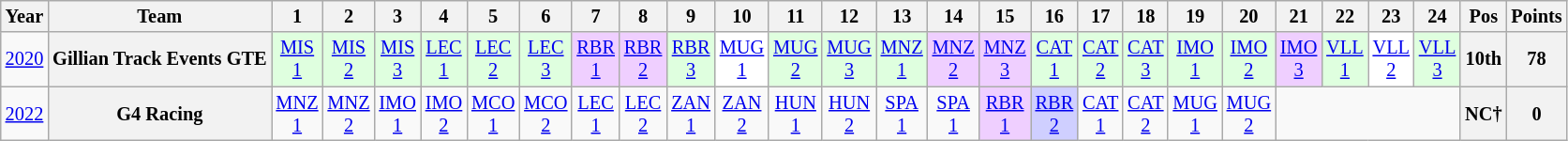<table class="wikitable" style="text-align:center; font-size:85%">
<tr>
<th>Year</th>
<th>Team</th>
<th>1</th>
<th>2</th>
<th>3</th>
<th>4</th>
<th>5</th>
<th>6</th>
<th>7</th>
<th>8</th>
<th>9</th>
<th>10</th>
<th>11</th>
<th>12</th>
<th>13</th>
<th>14</th>
<th>15</th>
<th>16</th>
<th>17</th>
<th>18</th>
<th>19</th>
<th>20</th>
<th>21</th>
<th>22</th>
<th>23</th>
<th>24</th>
<th>Pos</th>
<th>Points</th>
</tr>
<tr>
<td><a href='#'>2020</a></td>
<th nowrap>Gillian Track Events GTE</th>
<td style="background:#DFFFDF"><a href='#'>MIS<br>1</a><br></td>
<td style="background:#DFFFDF"><a href='#'>MIS<br>2</a><br></td>
<td style="background:#DFFFDF"><a href='#'>MIS<br>3</a><br></td>
<td style="background:#DFFFDF"><a href='#'>LEC<br>1</a><br></td>
<td style="background:#DFFFDF"><a href='#'>LEC<br>2</a><br></td>
<td style="background:#DFFFDF"><a href='#'>LEC<br>3</a><br></td>
<td style="background:#EFCFFF"><a href='#'>RBR<br>1</a><br></td>
<td style="background:#EFCFFF"><a href='#'>RBR<br>2</a><br></td>
<td style="background:#DFFFDF"><a href='#'>RBR<br>3</a><br></td>
<td style="background:#FFFFFF"><a href='#'>MUG<br>1</a><br></td>
<td style="background:#DFFFDF"><a href='#'>MUG<br>2</a><br></td>
<td style="background:#DFFFDF"><a href='#'>MUG<br>3</a><br></td>
<td style="background:#DFFFDF"><a href='#'>MNZ<br>1</a><br></td>
<td style="background:#EFCFFF"><a href='#'>MNZ<br>2</a><br></td>
<td style="background:#EFCFFF"><a href='#'>MNZ<br>3</a><br></td>
<td style="background:#DFFFDF"><a href='#'>CAT<br>1</a><br></td>
<td style="background:#DFFFDF"><a href='#'>CAT<br>2</a><br></td>
<td style="background:#DFFFDF"><a href='#'>CAT<br>3</a><br></td>
<td style="background:#DFFFDF"><a href='#'>IMO<br>1</a><br></td>
<td style="background:#DFFFDF"><a href='#'>IMO<br>2</a><br></td>
<td style="background:#EFCFFF"><a href='#'>IMO<br>3</a><br></td>
<td style="background:#DFFFDF"><a href='#'>VLL<br>1</a><br></td>
<td style="background:#FFFFFF"><a href='#'>VLL<br>2</a><br></td>
<td style="background:#DFFFDF"><a href='#'>VLL<br>3</a><br></td>
<th>10th</th>
<th>78</th>
</tr>
<tr>
<td><a href='#'>2022</a></td>
<th nowrap>G4 Racing</th>
<td style="background:#;"><a href='#'>MNZ<br>1</a></td>
<td style="background:#;"><a href='#'>MNZ<br>2</a></td>
<td style="background:#;"><a href='#'>IMO<br>1</a></td>
<td style="background:#;"><a href='#'>IMO<br>2</a></td>
<td style="background:#;"><a href='#'>MCO<br>1</a></td>
<td style="background:#;"><a href='#'>MCO<br>2</a></td>
<td style="background:#;"><a href='#'>LEC<br>1</a></td>
<td style="background:#;"><a href='#'>LEC<br>2</a></td>
<td style="background:#;"><a href='#'>ZAN<br>1</a></td>
<td style="background:#;"><a href='#'>ZAN<br>2</a></td>
<td style="background:#;"><a href='#'>HUN<br>1</a></td>
<td style="background:#;"><a href='#'>HUN<br>2</a></td>
<td style="background:#;"><a href='#'>SPA<br>1</a></td>
<td style="background:#;"><a href='#'>SPA<br>1</a></td>
<td style="background:#EFCFFF;"><a href='#'>RBR<br>1</a><br></td>
<td style="background:#CFCFFF;"><a href='#'>RBR<br>2</a><br></td>
<td style="background:#;"><a href='#'>CAT<br>1</a></td>
<td style="background:#;"><a href='#'>CAT<br>2</a></td>
<td style="background:#;"><a href='#'>MUG<br>1</a></td>
<td style="background:#;"><a href='#'>MUG<br>2</a></td>
<td colspan=4></td>
<th>NC†</th>
<th>0</th>
</tr>
</table>
